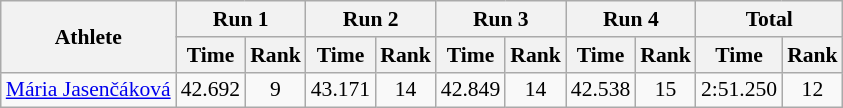<table class="wikitable" border="1" style="font-size:90%">
<tr>
<th rowspan="2">Athlete</th>
<th colspan="2">Run 1</th>
<th colspan="2">Run 2</th>
<th colspan="2">Run 3</th>
<th colspan="2">Run 4</th>
<th colspan="2">Total</th>
</tr>
<tr>
<th>Time</th>
<th>Rank</th>
<th>Time</th>
<th>Rank</th>
<th>Time</th>
<th>Rank</th>
<th>Time</th>
<th>Rank</th>
<th>Time</th>
<th>Rank</th>
</tr>
<tr>
<td><a href='#'>Mária Jasenčáková</a></td>
<td align="center">42.692</td>
<td align="center">9</td>
<td align="center">43.171</td>
<td align="center">14</td>
<td align="center">42.849</td>
<td align="center">14</td>
<td align="center">42.538</td>
<td align="center">15</td>
<td align="center">2:51.250</td>
<td align="center">12</td>
</tr>
</table>
